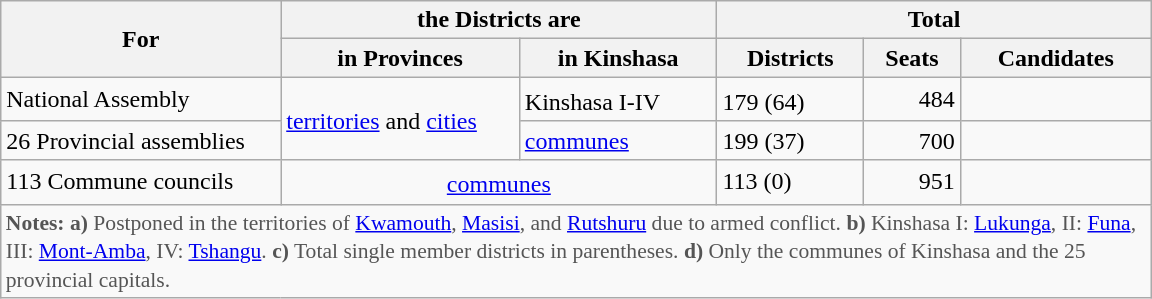<table class="wikitable" style="max-width:48em">
<tr>
<th rowspan="2">For</th>
<th colspan="2">the Districts are</th>
<th colspan="3">Total</th>
</tr>
<tr>
<th>in Provinces</th>
<th>in Kinshasa</th>
<th>Districts</th>
<th>Seats</th>
<th>Candidates</th>
</tr>
<tr>
<td>National Assembly</td>
<td rowspan="2"><a href='#'>territories</a><sup></sup> and <a href='#'>cities</a></td>
<td>Kinshasa I-IV<sup></sup></td>
<td>179 (64)<sup></sup></td>
<td style="text-align: right;">484</td>
<td style="text-align: right;"></td>
</tr>
<tr>
<td>26 Provincial assemblies</td>
<td><a href='#'>communes</a></td>
<td>199 (37)</td>
<td style="text-align: right;">700</td>
<td style="text-align: right;"></td>
</tr>
<tr>
<td>113 Commune councils</td>
<td colspan="2" style="text-align:center;"><a href='#'>communes</a><sup></sup></td>
<td>113 (0)</td>
<td style="text-align: right;">951</td>
<td style="text-align: right;"></td>
</tr>
<tr>
<td colspan="6" style="font-size:90%; line-height: 1.3em; color: #555555;"><strong>Notes: a)</strong> Postponed in the territories of <a href='#'>Kwamouth</a>, <a href='#'>Masisi</a>, and <a href='#'>Rutshuru</a> due to armed conflict. <strong>b)</strong> Kinshasa I: <a href='#'>Lukunga</a>, II: <a href='#'>Funa</a>, III: <a href='#'>Mont-Amba</a>, IV: <a href='#'>Tshangu</a>. <strong>c)</strong> Total single member districts in parentheses. <strong>d)</strong> Only the communes of Kinshasa and the 25 provincial capitals.</td>
</tr>
</table>
